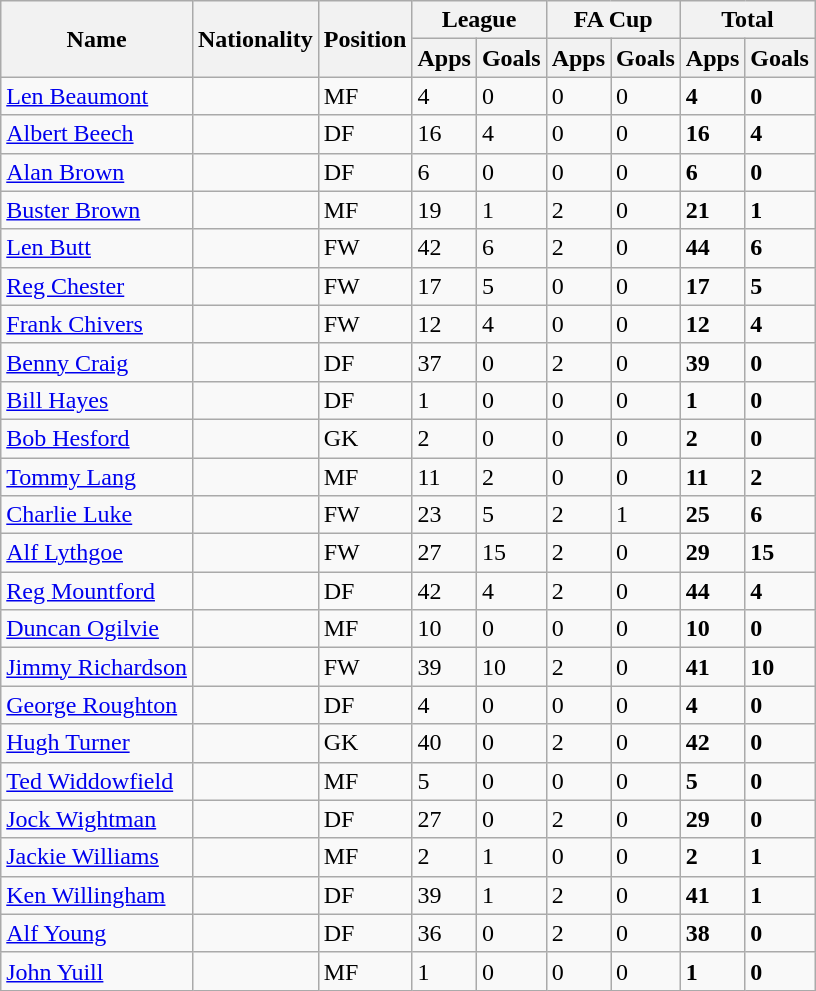<table class="wikitable sortable">
<tr>
<th scope=col rowspan=2>Name</th>
<th scope=col rowspan=2>Nationality</th>
<th scope=col rowspan=2>Position</th>
<th colspan=2>League</th>
<th colspan=2>FA Cup</th>
<th colspan=2>Total</th>
</tr>
<tr>
<th>Apps</th>
<th>Goals</th>
<th>Apps</th>
<th>Goals</th>
<th>Apps</th>
<th>Goals</th>
</tr>
<tr>
<td><a href='#'>Len Beaumont</a></td>
<td></td>
<td>MF</td>
<td>4</td>
<td>0</td>
<td>0</td>
<td>0</td>
<td><strong>4</strong></td>
<td><strong>0</strong></td>
</tr>
<tr>
<td><a href='#'>Albert Beech</a></td>
<td></td>
<td>DF</td>
<td>16</td>
<td>4</td>
<td>0</td>
<td>0</td>
<td><strong>16</strong></td>
<td><strong>4</strong></td>
</tr>
<tr>
<td><a href='#'>Alan Brown</a></td>
<td></td>
<td>DF</td>
<td>6</td>
<td>0</td>
<td>0</td>
<td>0</td>
<td><strong>6</strong></td>
<td><strong>0</strong></td>
</tr>
<tr>
<td><a href='#'>Buster Brown</a></td>
<td></td>
<td>MF</td>
<td>19</td>
<td>1</td>
<td>2</td>
<td>0</td>
<td><strong>21</strong></td>
<td><strong>1</strong></td>
</tr>
<tr>
<td><a href='#'>Len Butt</a></td>
<td></td>
<td>FW</td>
<td>42</td>
<td>6</td>
<td>2</td>
<td>0</td>
<td><strong>44</strong></td>
<td><strong>6</strong></td>
</tr>
<tr>
<td><a href='#'>Reg Chester</a></td>
<td></td>
<td>FW</td>
<td>17</td>
<td>5</td>
<td>0</td>
<td>0</td>
<td><strong>17</strong></td>
<td><strong>5</strong></td>
</tr>
<tr>
<td><a href='#'>Frank Chivers</a></td>
<td></td>
<td>FW</td>
<td>12</td>
<td>4</td>
<td>0</td>
<td>0</td>
<td><strong>12</strong></td>
<td><strong>4</strong></td>
</tr>
<tr>
<td><a href='#'>Benny Craig</a></td>
<td></td>
<td>DF</td>
<td>37</td>
<td>0</td>
<td>2</td>
<td>0</td>
<td><strong>39</strong></td>
<td><strong>0</strong></td>
</tr>
<tr>
<td><a href='#'>Bill Hayes</a></td>
<td></td>
<td>DF</td>
<td>1</td>
<td>0</td>
<td>0</td>
<td>0</td>
<td><strong>1</strong></td>
<td><strong>0</strong></td>
</tr>
<tr>
<td><a href='#'>Bob Hesford</a></td>
<td></td>
<td>GK</td>
<td>2</td>
<td>0</td>
<td>0</td>
<td>0</td>
<td><strong>2</strong></td>
<td><strong>0</strong></td>
</tr>
<tr>
<td><a href='#'>Tommy Lang</a></td>
<td></td>
<td>MF</td>
<td>11</td>
<td>2</td>
<td>0</td>
<td>0</td>
<td><strong>11</strong></td>
<td><strong>2</strong></td>
</tr>
<tr>
<td><a href='#'>Charlie Luke</a></td>
<td></td>
<td>FW</td>
<td>23</td>
<td>5</td>
<td>2</td>
<td>1</td>
<td><strong>25</strong></td>
<td><strong>6</strong></td>
</tr>
<tr>
<td><a href='#'>Alf Lythgoe</a></td>
<td></td>
<td>FW</td>
<td>27</td>
<td>15</td>
<td>2</td>
<td>0</td>
<td><strong>29</strong></td>
<td><strong>15</strong></td>
</tr>
<tr>
<td><a href='#'>Reg Mountford</a></td>
<td></td>
<td>DF</td>
<td>42</td>
<td>4</td>
<td>2</td>
<td>0</td>
<td><strong>44</strong></td>
<td><strong>4</strong></td>
</tr>
<tr>
<td><a href='#'>Duncan Ogilvie</a></td>
<td></td>
<td>MF</td>
<td>10</td>
<td>0</td>
<td>0</td>
<td>0</td>
<td><strong>10</strong></td>
<td><strong>0</strong></td>
</tr>
<tr>
<td><a href='#'>Jimmy Richardson</a></td>
<td></td>
<td>FW</td>
<td>39</td>
<td>10</td>
<td>2</td>
<td>0</td>
<td><strong>41</strong></td>
<td><strong>10</strong></td>
</tr>
<tr>
<td><a href='#'>George Roughton</a></td>
<td></td>
<td>DF</td>
<td>4</td>
<td>0</td>
<td>0</td>
<td>0</td>
<td><strong>4</strong></td>
<td><strong>0</strong></td>
</tr>
<tr>
<td><a href='#'>Hugh Turner</a></td>
<td></td>
<td>GK</td>
<td>40</td>
<td>0</td>
<td>2</td>
<td>0</td>
<td><strong>42</strong></td>
<td><strong>0</strong></td>
</tr>
<tr>
<td><a href='#'>Ted Widdowfield</a></td>
<td></td>
<td>MF</td>
<td>5</td>
<td>0</td>
<td>0</td>
<td>0</td>
<td><strong>5</strong></td>
<td><strong>0</strong></td>
</tr>
<tr>
<td><a href='#'>Jock Wightman</a></td>
<td></td>
<td>DF</td>
<td>27</td>
<td>0</td>
<td>2</td>
<td>0</td>
<td><strong>29</strong></td>
<td><strong>0</strong></td>
</tr>
<tr>
<td><a href='#'>Jackie Williams</a></td>
<td></td>
<td>MF</td>
<td>2</td>
<td>1</td>
<td>0</td>
<td>0</td>
<td><strong>2</strong></td>
<td><strong>1</strong></td>
</tr>
<tr>
<td><a href='#'>Ken Willingham</a></td>
<td></td>
<td>DF</td>
<td>39</td>
<td>1</td>
<td>2</td>
<td>0</td>
<td><strong>41</strong></td>
<td><strong>1</strong></td>
</tr>
<tr>
<td><a href='#'>Alf Young</a></td>
<td></td>
<td>DF</td>
<td>36</td>
<td>0</td>
<td>2</td>
<td>0</td>
<td><strong>38</strong></td>
<td><strong>0</strong></td>
</tr>
<tr>
<td><a href='#'>John Yuill</a></td>
<td></td>
<td>MF</td>
<td>1</td>
<td>0</td>
<td>0</td>
<td>0</td>
<td><strong>1</strong></td>
<td><strong>0</strong></td>
</tr>
</table>
